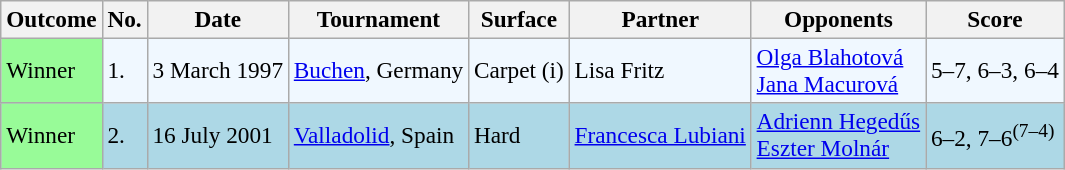<table class="sortable wikitable" style=font-size:97%>
<tr>
<th>Outcome</th>
<th>No.</th>
<th>Date</th>
<th>Tournament</th>
<th>Surface</th>
<th>Partner</th>
<th>Opponents</th>
<th>Score</th>
</tr>
<tr style="background:#f0f8ff;">
<td style="background:#98fb98;">Winner</td>
<td>1.</td>
<td>3 March 1997</td>
<td><a href='#'>Buchen</a>, Germany</td>
<td>Carpet (i)</td>
<td> Lisa Fritz</td>
<td> <a href='#'>Olga Blahotová</a> <br>  <a href='#'>Jana Macurová</a></td>
<td>5–7, 6–3, 6–4</td>
</tr>
<tr style="background:lightblue;">
<td style="background:#98fb98;">Winner</td>
<td>2.</td>
<td>16 July 2001</td>
<td><a href='#'>Valladolid</a>, Spain</td>
<td>Hard</td>
<td> <a href='#'>Francesca Lubiani</a></td>
<td> <a href='#'>Adrienn Hegedűs</a> <br>  <a href='#'>Eszter Molnár</a></td>
<td>6–2, 7–6<sup>(7–4)</sup></td>
</tr>
</table>
